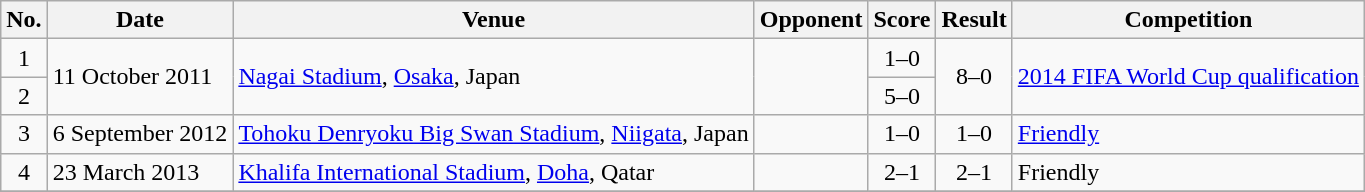<table class="wikitable sortable">
<tr>
<th scope="col">No.</th>
<th scope="col">Date</th>
<th scope="col">Venue</th>
<th scope="col">Opponent</th>
<th scope="col">Score</th>
<th scope="col">Result</th>
<th scope="col">Competition</th>
</tr>
<tr>
<td style="text-align:center">1</td>
<td rowspan="2">11 October 2011</td>
<td rowspan="2"><a href='#'>Nagai Stadium</a>, <a href='#'>Osaka</a>, Japan</td>
<td rowspan="2"></td>
<td style="text-align:center">1–0</td>
<td rowspan="2" style="text-align:center">8–0</td>
<td rowspan="2"><a href='#'>2014 FIFA World Cup qualification</a></td>
</tr>
<tr>
<td style="text-align:center">2</td>
<td style="text-align:center">5–0</td>
</tr>
<tr>
<td style="text-align:center">3</td>
<td>6 September 2012</td>
<td><a href='#'>Tohoku Denryoku Big Swan Stadium</a>, <a href='#'>Niigata</a>, Japan</td>
<td></td>
<td style="text-align:center">1–0</td>
<td style="text-align:center">1–0</td>
<td><a href='#'>Friendly</a></td>
</tr>
<tr>
<td style="text-align:center">4</td>
<td>23 March 2013</td>
<td><a href='#'>Khalifa International Stadium</a>, <a href='#'>Doha</a>, Qatar</td>
<td></td>
<td style="text-align:center">2–1</td>
<td style="text-align:center">2–1</td>
<td>Friendly</td>
</tr>
<tr>
</tr>
</table>
